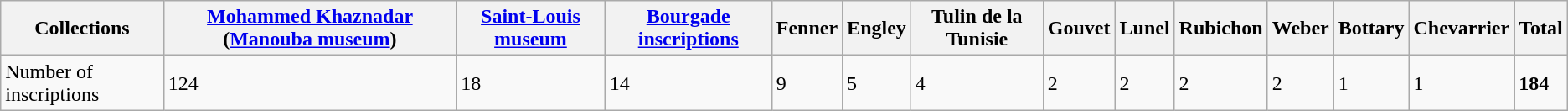<table class="wikitable">
<tr>
<th>Collections</th>
<th><a href='#'>Mohammed Khaznadar</a> (<a href='#'>Manouba museum</a>)</th>
<th><a href='#'>Saint-Louis museum</a></th>
<th><a href='#'>Bourgade inscriptions</a></th>
<th>Fenner</th>
<th>Engley</th>
<th>Tulin de la Tunisie</th>
<th>Gouvet</th>
<th>Lunel</th>
<th>Rubichon</th>
<th>Weber</th>
<th>Bottary</th>
<th>Chevarrier</th>
<th><strong>Total</strong></th>
</tr>
<tr>
<td>Number of inscriptions</td>
<td>124</td>
<td>18</td>
<td>14</td>
<td>9</td>
<td>5</td>
<td>4</td>
<td>2</td>
<td>2</td>
<td>2</td>
<td>2</td>
<td>1</td>
<td>1</td>
<td><strong>184</strong></td>
</tr>
</table>
